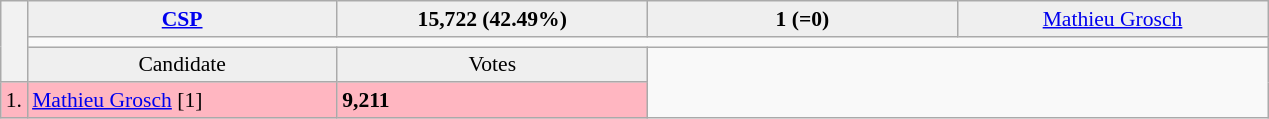<table class="wikitable collapsible collapsed" style=text-align:left;font-size:90%>
<tr>
<th rowspan=3></th>
<td bgcolor=efefef width=200 align=center><strong> <a href='#'>CSP</a> </strong></td>
<td bgcolor=efefef width=200 align=center><strong>15,722 (42.49%)</strong></td>
<td bgcolor=efefef width=200 align=center><strong>1 (=0)</strong></td>
<td bgcolor=efefef width=200 align=center><a href='#'>Mathieu Grosch</a></td>
</tr>
<tr>
<td colspan=4 bgcolor=></td>
</tr>
<tr>
<td bgcolor=efefef align=center>Candidate</td>
<td bgcolor=efefef align=center>Votes</td>
</tr>
<tr bgcolor=lightpink>
<td>1.</td>
<td><a href='#'>Mathieu Grosch</a> [1]</td>
<td><strong>9,211</strong></td>
</tr>
</table>
